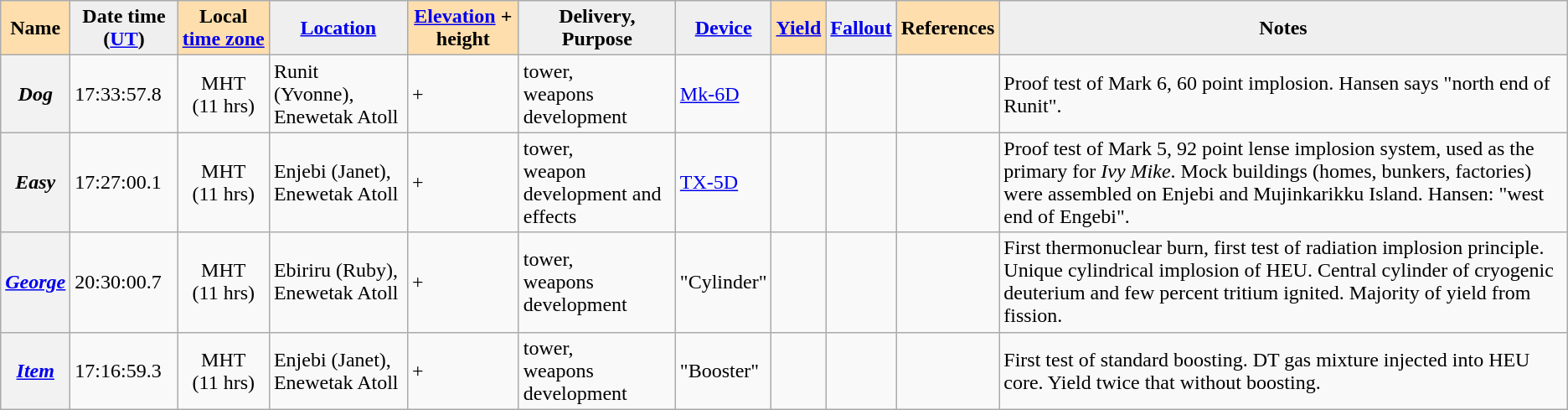<table class="wikitable sortable">
<tr>
<th style="background:#ffdead;">Name </th>
<th style="background:#efefef;">Date time (<a href='#'>UT</a>)</th>
<th style="background:#ffdead;">Local <a href='#'>time zone</a></th>
<th style="background:#efefef;"><a href='#'>Location</a></th>
<th style="background:#ffdead;"><a href='#'>Elevation</a> + height </th>
<th style="background:#efefef;">Delivery,<br>Purpose </th>
<th style="background:#efefef;"><a href='#'>Device</a></th>
<th style="background:#ffdead;"><a href='#'>Yield</a></th>
<th style="background:#efefef;" class="unsortable"><a href='#'>Fallout</a></th>
<th style="background:#ffdead;" class="unsortable">References</th>
<th style="background:#efefef;" class="unsortable">Notes</th>
</tr>
<tr>
<th><em>Dog</em></th>
<td> 17:33:57.8</td>
<td style="text-align:center;">MHT (11 hrs)</td>
<td>Runit (Yvonne), Enewetak Atoll </td>
<td> + </td>
<td>tower,<br>weapons development</td>
<td><a href='#'>Mk-6D</a></td>
<td style="text-align:center;"></td>
<td></td>
<td></td>
<td>Proof test of Mark 6, 60 point implosion. Hansen says "north end of Runit".</td>
</tr>
<tr>
<th><em>Easy</em></th>
<td> 17:27:00.1</td>
<td style="text-align:center;">MHT (11 hrs)</td>
<td>Enjebi (Janet), Enewetak Atoll </td>
<td> + </td>
<td>tower,<br>weapon development and effects</td>
<td><a href='#'>TX-5D</a></td>
<td style="text-align:center;"></td>
<td></td>
<td></td>
<td>Proof test of Mark 5, 92 point lense implosion system, used as the primary for<em> Ivy Mike</em>.  Mock buildings (homes, bunkers, factories) were assembled on Enjebi and Mujinkarikku Island. Hansen: "west end of Engebi".</td>
</tr>
<tr>
<th><em><a href='#'>George</a></em></th>
<td> 20:30:00.7</td>
<td style="text-align:center;">MHT (11 hrs)</td>
<td>Ebiriru (Ruby), Enewetak Atoll </td>
<td> + </td>
<td>tower,<br>weapons development</td>
<td>"Cylinder"</td>
<td style="text-align:center;"></td>
<td></td>
<td></td>
<td>First thermonuclear burn, first test of radiation implosion principle. Unique cylindrical  implosion of HEU. Central cylinder of cryogenic deuterium and few percent tritium ignited. Majority of yield from fission.</td>
</tr>
<tr>
<th><em><a href='#'>Item</a></em></th>
<td> 17:16:59.3</td>
<td style="text-align:center;">MHT (11 hrs)</td>
<td>Enjebi (Janet), Enewetak Atoll </td>
<td> + </td>
<td>tower,<br>weapons development</td>
<td>"Booster"</td>
<td style="text-align:center;"></td>
<td></td>
<td></td>
<td>First test of standard boosting. DT gas mixture injected into HEU core. Yield twice that without boosting.</td>
</tr>
</table>
